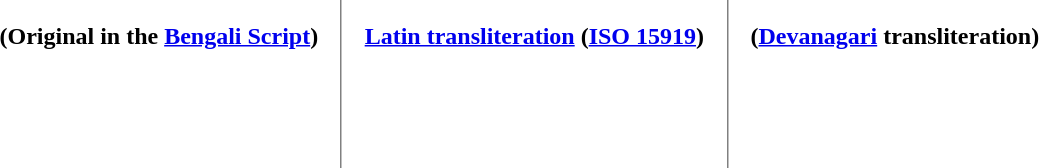<table class="toccolours" cellpadding="15" rules="cols">
<tr>
<th> (Original in the <a href='#'>Bengali Script</a>)</th>
<th><a href='#'>Latin transliteration</a> (<a href='#'>ISO 15919</a>)</th>
<th> (<a href='#'>Devanagari</a> transliteration)</th>
</tr>
<tr>
<td><br></td>
<td><br><blockquote></blockquote></td>
<td><br></td>
</tr>
</table>
